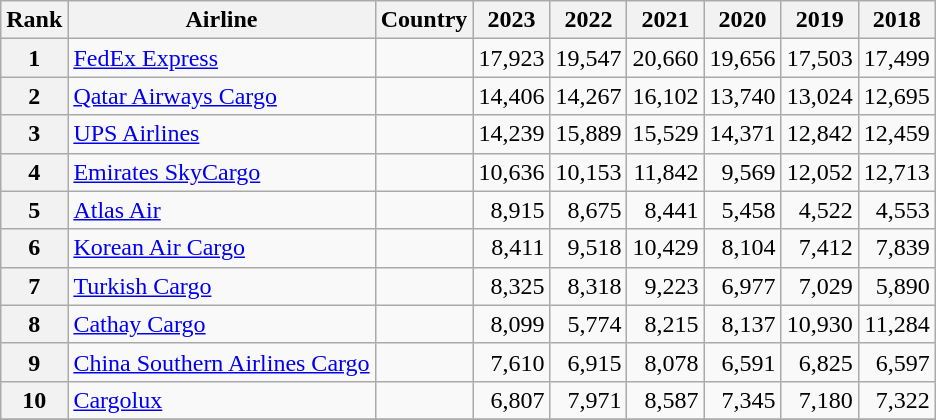<table class="wikitable sortable" style="text-align:right;">
<tr>
<th class="unsortable">Rank</th>
<th>Airline</th>
<th>Country</th>
<th>2023</th>
<th>2022</th>
<th>2021</th>
<th>2020</th>
<th>2019</th>
<th>2018</th>
</tr>
<tr>
<th>1</th>
<td style="text-align:left;"><a href='#'>FedEx Express</a></td>
<td style="text-align:left;"></td>
<td>17,923</td>
<td>19,547</td>
<td>20,660</td>
<td>19,656</td>
<td>17,503</td>
<td>17,499</td>
</tr>
<tr>
<th>2</th>
<td style="text-align:left;"><a href='#'>Qatar Airways Cargo</a></td>
<td style="text-align:left;"></td>
<td>14,406</td>
<td>14,267</td>
<td>16,102</td>
<td>13,740</td>
<td>13,024</td>
<td>12,695</td>
</tr>
<tr>
<th>3</th>
<td style="text-align:left;"><a href='#'>UPS Airlines</a></td>
<td style="text-align:left;"></td>
<td>14,239</td>
<td>15,889</td>
<td>15,529</td>
<td>14,371</td>
<td>12,842</td>
<td>12,459</td>
</tr>
<tr>
<th>4</th>
<td style="text-align:left;"><a href='#'>Emirates SkyCargo</a></td>
<td style="text-align:left;"></td>
<td>10,636</td>
<td>10,153</td>
<td>11,842</td>
<td>9,569</td>
<td>12,052</td>
<td>12,713</td>
</tr>
<tr>
<th>5</th>
<td style="text-align:left;"><a href='#'>Atlas Air</a></td>
<td style="text-align:left;"></td>
<td>8,915</td>
<td>8,675</td>
<td>8,441</td>
<td>5,458 </td>
<td>4,522 </td>
<td>4,553 </td>
</tr>
<tr>
<th>6</th>
<td style="text-align:left;"><a href='#'>Korean Air Cargo</a></td>
<td style="text-align:left;"></td>
<td>8,411</td>
<td>9,518</td>
<td>10,429</td>
<td>8,104</td>
<td>7,412</td>
<td>7,839</td>
</tr>
<tr>
<th>7</th>
<td style="text-align:left;"><a href='#'>Turkish Cargo</a></td>
<td style="text-align:left;"></td>
<td>8,325</td>
<td>8,318</td>
<td>9,223</td>
<td>6,977</td>
<td>7,029</td>
<td>5,890</td>
</tr>
<tr>
<th>8</th>
<td style="text-align:left;"><a href='#'>Cathay Cargo</a></td>
<td style="text-align:left;"></td>
<td>8,099</td>
<td>5,774 </td>
<td>8,215</td>
<td>8,137</td>
<td>10,930</td>
<td>11,284</td>
</tr>
<tr>
<th>9</th>
<td style="text-align:left;"><a href='#'>China Southern Airlines Cargo</a></td>
<td style="text-align:left;"></td>
<td>7,610</td>
<td>6,915</td>
<td>8,078</td>
<td>6,591</td>
<td>6,825</td>
<td>6,597</td>
</tr>
<tr>
<th>10</th>
<td style="text-align:left;"><a href='#'>Cargolux</a></td>
<td style="text-align:left;"></td>
<td>6,807</td>
<td>7,971</td>
<td>8,587</td>
<td>7,345</td>
<td>7,180</td>
<td>7,322</td>
</tr>
<tr>
</tr>
</table>
